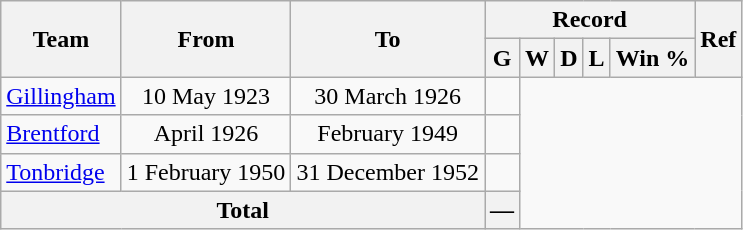<table class="wikitable" style="text-align: center">
<tr>
<th rowspan="2">Team</th>
<th rowspan="2">From</th>
<th rowspan="2">To</th>
<th colspan="5">Record</th>
<th rowspan="2">Ref</th>
</tr>
<tr>
<th>G</th>
<th>W</th>
<th>D</th>
<th>L</th>
<th>Win %</th>
</tr>
<tr>
<td align="left"><a href='#'>Gillingham</a></td>
<td>10 May 1923</td>
<td>30 March 1926<br></td>
<td></td>
</tr>
<tr>
<td align="left"><a href='#'>Brentford</a></td>
<td>April 1926</td>
<td>February 1949<br></td>
<td></td>
</tr>
<tr>
<td align="left"><a href='#'>Tonbridge</a></td>
<td>1 February 1950</td>
<td>31 December 1952<br></td>
<td></td>
</tr>
<tr>
<th colspan="3">Total<br></th>
<th>—</th>
</tr>
</table>
